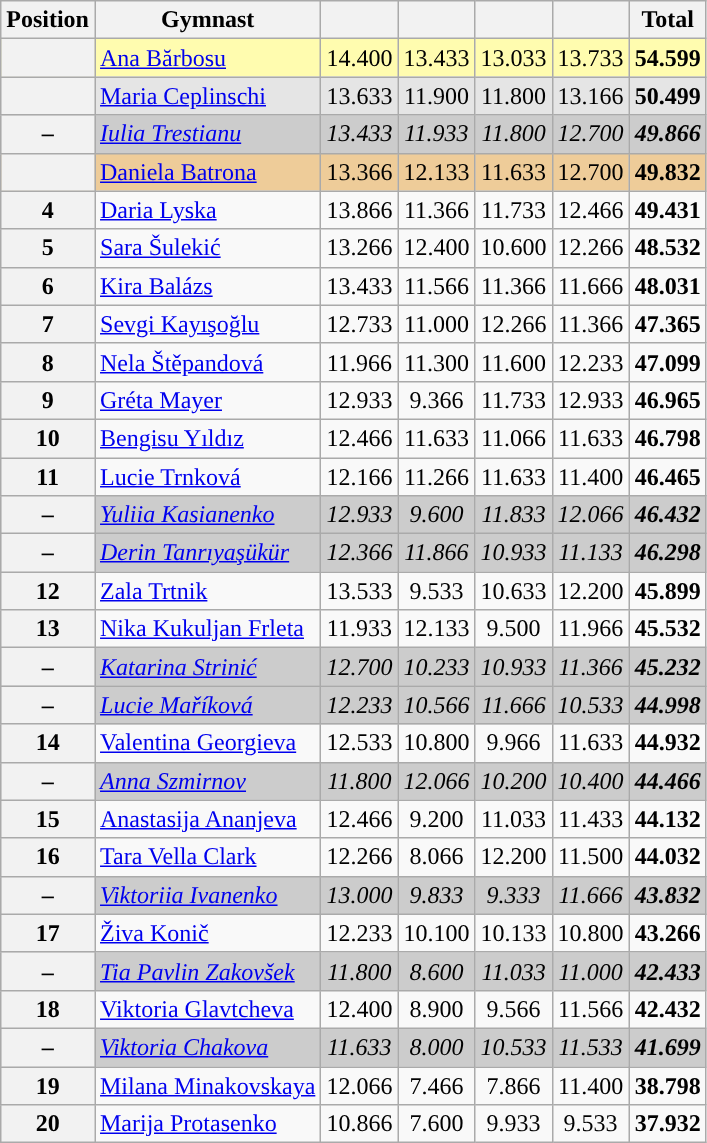<table class="wikitable sortable" style="text-align:center;">
<tr>
<th scope="col"><strong>Position</strong></th>
<th scope="col"><strong>Gymnast</strong></th>
<th scope="col"><strong></strong></th>
<th scope="col"><strong></strong></th>
<th scope="col"><strong></strong></th>
<th scope="col"><strong></strong></th>
<th scope="col"><strong>Total</strong></th>
</tr>
<tr style="background:#fffcaf;">
<th scope="row" style="text-align:center;"><strong></strong></th>
<td style="text-align:left;"> <a href='#'>Ana Bărbosu</a></td>
<td>14.400</td>
<td>13.433</td>
<td>13.033</td>
<td>13.733</td>
<td><strong>54.599</strong></td>
</tr>
<tr style="background:#e5e5e5;">
<th scope="row" style="text-align:center;"><strong></strong></th>
<td style="text-align:left;"> <a href='#'>Maria Ceplinschi</a></td>
<td>13.633</td>
<td>11.900</td>
<td>11.800</td>
<td>13.166</td>
<td><strong>50.499</strong></td>
</tr>
<tr style="background:#cccccc;">
<th scope="row" style="text-align:center;"><strong>–</strong></th>
<td style="text-align:left;"><em> <a href='#'>Iulia Trestianu</a></em></td>
<td><em>13.433</em></td>
<td><em>11.933</em></td>
<td><em>11.800</em></td>
<td><em>12.700</em></td>
<td><strong><em>49.866</em></strong></td>
</tr>
<tr style="background:#ec9;">
<th scope="row" style="text-align:center;"><strong></strong></th>
<td style="text-align:left;"> <a href='#'>Daniela Batrona</a></td>
<td>13.366</td>
<td>12.133</td>
<td>11.633</td>
<td>12.700</td>
<td><strong>49.832</strong></td>
</tr>
<tr>
<th scope="row" style="text-align:center;"><strong>4</strong></th>
<td style="text-align:left;"> <a href='#'>Daria Lyska</a></td>
<td>13.866</td>
<td>11.366</td>
<td>11.733</td>
<td>12.466</td>
<td><strong>49.431</strong></td>
</tr>
<tr>
<th scope="row" style="text-align:center;"><strong>5</strong></th>
<td style="text-align:left;"> <a href='#'>Sara Šulekić</a></td>
<td>13.266</td>
<td>12.400</td>
<td>10.600</td>
<td>12.266</td>
<td><strong>48.532</strong></td>
</tr>
<tr>
<th scope="row" style="text-align:center;"><strong>6</strong></th>
<td style="text-align:left;"> <a href='#'>Kira Balázs</a></td>
<td>13.433</td>
<td>11.566</td>
<td>11.366</td>
<td>11.666</td>
<td><strong>48.031</strong></td>
</tr>
<tr>
<th scope="row" style="text-align:center;"><strong>7</strong></th>
<td style="text-align:left;"> <a href='#'>Sevgi Kayışoğlu</a></td>
<td>12.733</td>
<td>11.000</td>
<td>12.266</td>
<td>11.366</td>
<td><strong>47.365</strong></td>
</tr>
<tr>
<th scope="row" style="text-align:center;"><strong>8</strong></th>
<td style="text-align:left;"> <a href='#'>Nela Štěpandová</a></td>
<td>11.966</td>
<td>11.300</td>
<td>11.600</td>
<td>12.233</td>
<td><strong>47.099</strong></td>
</tr>
<tr>
<th scope="row" style="text-align:center;"><strong>9</strong></th>
<td style="text-align:left;"> <a href='#'>Gréta Mayer</a></td>
<td>12.933</td>
<td>9.366</td>
<td>11.733</td>
<td>12.933</td>
<td><strong>46.965</strong></td>
</tr>
<tr>
<th scope="row" style="text-align:center;"><strong>10</strong></th>
<td style="text-align:left;"> <a href='#'>Bengisu Yıldız</a></td>
<td>12.466</td>
<td>11.633</td>
<td>11.066</td>
<td>11.633</td>
<td><strong>46.798</strong></td>
</tr>
<tr>
<th scope="row" style="text-align:center;"><strong>11</strong></th>
<td style="text-align:left;"> <a href='#'>Lucie Trnková</a></td>
<td>12.166</td>
<td>11.266</td>
<td>11.633</td>
<td>11.400</td>
<td><strong>46.465</strong></td>
</tr>
<tr style="background:#cccccc;">
<th scope="row" style="text-align:center;"><strong>–</strong></th>
<td style="text-align:left;"><em> <a href='#'>Yuliia Kasianenko</a></em></td>
<td><em>12.933</em></td>
<td><em>9.600</em></td>
<td><em>11.833</em></td>
<td><em>12.066</em></td>
<td><strong><em>46.432</em></strong></td>
</tr>
<tr style="background:#cccccc;">
<th scope="row" style="text-align:center;"><strong>–</strong></th>
<td style="text-align:left;"><em> <a href='#'>Derin Tanrıyaşükür</a></em></td>
<td><em>12.366</em></td>
<td><em>11.866</em></td>
<td><em>10.933</em></td>
<td><em>11.133</em></td>
<td><strong><em>46.298</em></strong></td>
</tr>
<tr>
<th scope="row" style="text-align:center;"><strong>12</strong></th>
<td style="text-align:left;"> <a href='#'>Zala Trtnik</a></td>
<td>13.533</td>
<td>9.533</td>
<td>10.633</td>
<td>12.200</td>
<td><strong>45.899</strong></td>
</tr>
<tr>
<th scope="row" style="text-align:center;"><strong>13</strong></th>
<td style="text-align:left;"> <a href='#'>Nika Kukuljan Frleta</a></td>
<td>11.933</td>
<td>12.133</td>
<td>9.500</td>
<td>11.966</td>
<td><strong>45.532</strong></td>
</tr>
<tr style="background:#cccccc;">
<th scope="row" style="text-align:center;"><strong>–</strong></th>
<td style="text-align:left;"><em> <a href='#'>Katarina Strinić</a></em></td>
<td><em>12.700</em></td>
<td><em>10.233</em></td>
<td><em>10.933</em></td>
<td><em>11.366</em></td>
<td><strong><em>45.232</em></strong></td>
</tr>
<tr style="background:#cccccc;">
<th scope="row" style="text-align:center;"><strong>–</strong></th>
<td style="text-align:left;"><em> <a href='#'>Lucie Maříková</a></em></td>
<td><em>12.233</em></td>
<td><em>10.566</em></td>
<td><em>11.666</em></td>
<td><em>10.533</em></td>
<td><strong><em>44.998</em></strong></td>
</tr>
<tr>
<th scope="row" style="text-align:center;"><strong>14</strong></th>
<td style="text-align:left;"> <a href='#'>Valentina Georgieva</a></td>
<td>12.533</td>
<td>10.800</td>
<td>9.966</td>
<td>11.633</td>
<td><strong>44.932</strong></td>
</tr>
<tr style="background:#cccccc;">
<th scope="row" style="text-align:center;"><strong>–</strong></th>
<td style="text-align:left;"><em> <a href='#'>Anna Szmirnov</a></em></td>
<td><em>11.800</em></td>
<td><em>12.066</em></td>
<td><em>10.200</em></td>
<td><em>10.400</em></td>
<td><strong><em>44.466</em></strong></td>
</tr>
<tr>
<th scope="row" style="text-align:center;"><strong>15</strong></th>
<td style="text-align:left;"> <a href='#'>Anastasija Ananjeva</a></td>
<td>12.466</td>
<td>9.200</td>
<td>11.033</td>
<td>11.433</td>
<td><strong>44.132</strong></td>
</tr>
<tr>
<th scope="row" style="text-align:center;"><strong>16</strong></th>
<td style="text-align:left;"> <a href='#'>Tara Vella Clark</a></td>
<td>12.266</td>
<td>8.066</td>
<td>12.200</td>
<td>11.500</td>
<td><strong>44.032</strong></td>
</tr>
<tr style="background:#cccccc;">
<th scope="row" style="text-align:center;"><strong>–</strong></th>
<td style="text-align:left;"><em> <a href='#'>Viktoriia Ivanenko</a></em></td>
<td><em>13.000</em></td>
<td><em>9.833</em></td>
<td><em>9.333</em></td>
<td><em>11.666</em></td>
<td><strong><em>43.832</em></strong></td>
</tr>
<tr>
<th scope="row" style="text-align:center;"><strong>17</strong></th>
<td style="text-align:left;"> <a href='#'>Živa Konič</a></td>
<td>12.233</td>
<td>10.100</td>
<td>10.133</td>
<td>10.800</td>
<td><strong>43.266</strong></td>
</tr>
<tr style="background:#cccccc;">
<th scope="row" style="text-align:center;"><strong>–</strong></th>
<td style="text-align:left;"><em> <a href='#'>Tia Pavlin Zakovšek</a></em></td>
<td><em>11.800</em></td>
<td><em>8.600</em></td>
<td><em>11.033</em></td>
<td><em>11.000</em></td>
<td><strong><em>42.433</em></strong></td>
</tr>
<tr>
<th scope="row" style="text-align:center;"><strong>18</strong></th>
<td style="text-align:left;"> <a href='#'>Viktoria Glavtcheva</a></td>
<td>12.400</td>
<td>8.900</td>
<td>9.566</td>
<td>11.566</td>
<td><strong>42.432</strong></td>
</tr>
<tr style="background:#cccccc;">
<th scope="row" style="text-align:center;"><strong>–</strong></th>
<td style="text-align:left;"><em> <a href='#'>Viktoria Chakova</a></em></td>
<td><em>11.633</em></td>
<td><em>8.000</em></td>
<td><em>10.533</em></td>
<td><em>11.533</em></td>
<td><strong><em>41.699</em></strong></td>
</tr>
<tr>
<th scope="row" style="text-align:center;"><strong>19</strong></th>
<td style="text-align:left;"> <a href='#'>Milana Minakovskaya</a></td>
<td>12.066</td>
<td>7.466</td>
<td>7.866</td>
<td>11.400</td>
<td><strong>38.798</strong></td>
</tr>
<tr>
<th scope="row" style="text-align:center;"><strong>20</strong></th>
<td style="text-align:left;"> <a href='#'>Marija Protasenko</a></td>
<td>10.866</td>
<td>7.600</td>
<td>9.933</td>
<td>9.533</td>
<td><strong>37.932</strong></td>
</tr>
</table>
